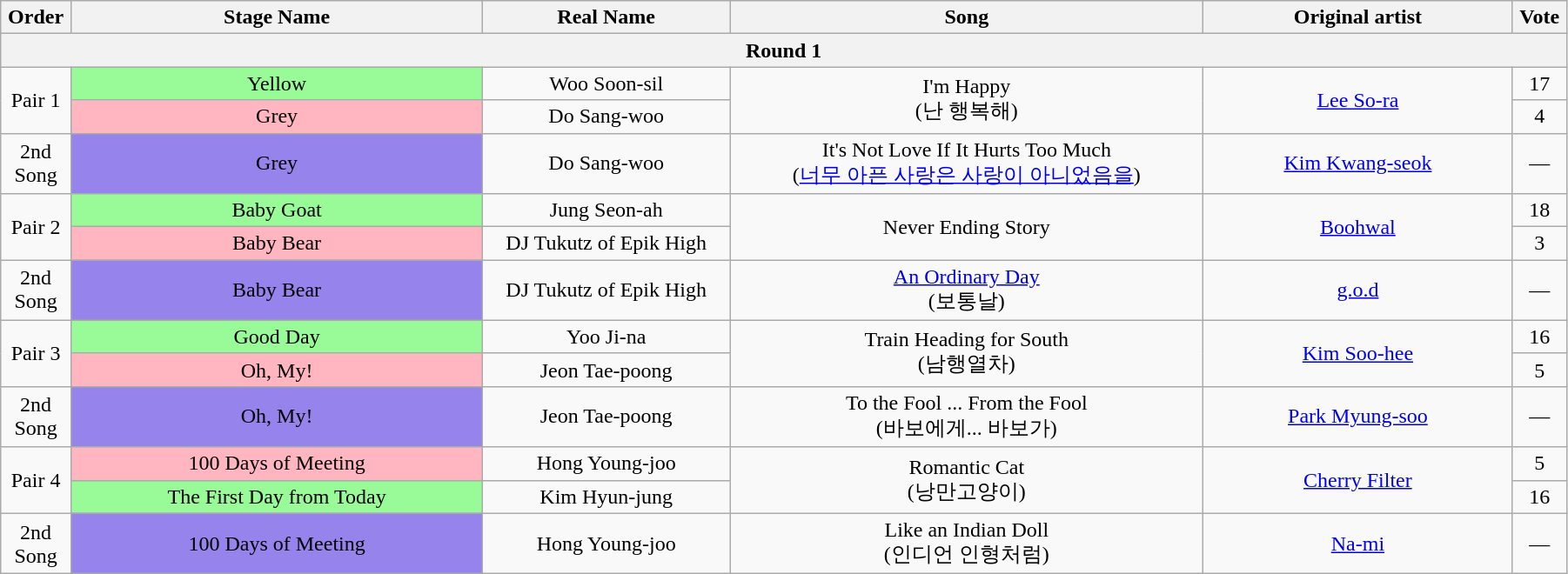<table class="wikitable" style="text-align:center; width:95%;">
<tr>
<th style="width:1%;">Order</th>
<th style="width:20%;">Stage Name</th>
<th style="width:12%;">Real Name</th>
<th style="width:23%;">Song</th>
<th style="width:15%;">Original artist</th>
<th style="width:1%;">Vote</th>
</tr>
<tr>
<th colspan=6>Round 1</th>
</tr>
<tr>
<td rowspan=2>Pair 1</td>
<td bgcolor="palegreen">Yellow</td>
<td>Woo Soon-sil</td>
<td rowspan=2>I'm Happy<br>(난 행복해)</td>
<td rowspan=2><a href='#'>Lee So-ra</a></td>
<td>17</td>
</tr>
<tr>
<td bgcolor="lightpink">Grey</td>
<td>Do Sang-woo</td>
<td>4</td>
</tr>
<tr>
<td>2nd Song</td>
<td bgcolor="#9683EC">Grey</td>
<td>Do Sang-woo</td>
<td>It's Not Love If It Hurts Too Much<br>(<a href='#'>너무 아픈 사랑은 사랑이 아니었음을</a>)</td>
<td><a href='#'>Kim Kwang-seok</a></td>
<td>—</td>
</tr>
<tr>
<td rowspan=2>Pair 2</td>
<td bgcolor="palegreen">Baby Goat</td>
<td>Jung Seon-ah</td>
<td rowspan=2>Never Ending Story</td>
<td rowspan=2><a href='#'>Boohwal</a></td>
<td>18</td>
</tr>
<tr>
<td bgcolor="lightpink">Baby Bear</td>
<td>DJ Tukutz of Epik High</td>
<td>3</td>
</tr>
<tr>
<td>2nd Song</td>
<td bgcolor="#9683EC">Baby Bear</td>
<td>DJ Tukutz of Epik High</td>
<td><a href='#'>An Ordinary Day</a><br>(보통날)</td>
<td><a href='#'>g.o.d</a></td>
<td>—</td>
</tr>
<tr>
<td rowspan=2>Pair 3</td>
<td bgcolor="palegreen">Good Day</td>
<td>Yoo Ji-na</td>
<td rowspan=2>Train Heading for South<br>(남행열차)</td>
<td rowspan=2><a href='#'>Kim Soo-hee</a></td>
<td>16</td>
</tr>
<tr>
<td bgcolor="lightpink">Oh, My!</td>
<td>Jeon Tae-poong</td>
<td>5</td>
</tr>
<tr>
<td>2nd Song</td>
<td bgcolor="#9683EC">Oh, My!</td>
<td>Jeon Tae-poong</td>
<td>To the Fool ... From the Fool<br>(바보에게... 바보가)</td>
<td><a href='#'>Park Myung-soo</a></td>
<td>—</td>
</tr>
<tr>
<td rowspan=2>Pair 4</td>
<td bgcolor="lightpink">100 Days of Meeting</td>
<td>Hong Young-joo</td>
<td rowspan=2>Romantic Cat<br>(낭만고양이)</td>
<td rowspan=2><a href='#'>Cherry Filter</a></td>
<td>5</td>
</tr>
<tr>
<td bgcolor="palegreen">The First Day from Today</td>
<td>Kim Hyun-jung</td>
<td>16</td>
</tr>
<tr>
<td>2nd Song</td>
<td bgcolor="#9683EC">100 Days of Meeting</td>
<td>Hong Young-joo</td>
<td>Like an Indian Doll<br>(인디언 인형처럼)</td>
<td><a href='#'>Na-mi</a></td>
<td>—</td>
</tr>
</table>
